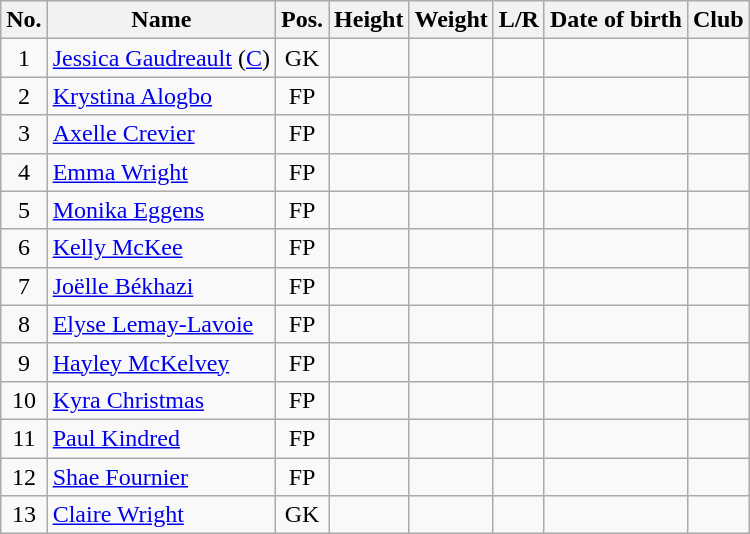<table class="wikitable sortable" style="text-align:center">
<tr>
<th>No.</th>
<th>Name</th>
<th>Pos.</th>
<th>Height</th>
<th>Weight</th>
<th>L/R</th>
<th>Date of birth</th>
<th>Club</th>
</tr>
<tr>
<td style="text-align:center;">1</td>
<td style="text-align:left;"><a href='#'>Jessica Gaudreault</a> (<a href='#'>C</a>)</td>
<td style="text-align:center;">GK</td>
<td></td>
<td></td>
<td></td>
<td style="text-align:left;"></td>
<td></td>
</tr>
<tr>
<td style="text-align:center;">2</td>
<td style="text-align:left;"><a href='#'>Krystina Alogbo</a></td>
<td style="text-align:center;">FP</td>
<td></td>
<td></td>
<td></td>
<td style="text-align:left;"></td>
<td></td>
</tr>
<tr>
<td style="text-align:center;">3</td>
<td style="text-align:left;"><a href='#'>Axelle Crevier</a></td>
<td style="text-align:center;">FP</td>
<td></td>
<td></td>
<td></td>
<td style="text-align:left;"></td>
<td></td>
</tr>
<tr>
<td style="text-align:center;">4</td>
<td style="text-align:left;"><a href='#'>Emma Wright</a></td>
<td style="text-align:center;">FP</td>
<td></td>
<td></td>
<td></td>
<td style="text-align:left;"></td>
<td></td>
</tr>
<tr>
<td style="text-align:center;">5</td>
<td style="text-align:left;"><a href='#'>Monika Eggens</a></td>
<td style="text-align:center;">FP</td>
<td></td>
<td></td>
<td></td>
<td style="text-align:left;"></td>
<td></td>
</tr>
<tr>
<td style="text-align:center;">6</td>
<td style="text-align:left;"><a href='#'>Kelly McKee</a></td>
<td style="text-align:center;">FP</td>
<td></td>
<td></td>
<td></td>
<td style="text-align:left;"></td>
<td></td>
</tr>
<tr>
<td style="text-align:center;">7</td>
<td style="text-align:left;"><a href='#'>Joëlle Békhazi</a></td>
<td style="text-align:center;">FP</td>
<td></td>
<td></td>
<td></td>
<td style="text-align:left;"></td>
<td></td>
</tr>
<tr>
<td style="text-align:center;">8</td>
<td style="text-align:left;"><a href='#'>Elyse Lemay-Lavoie</a></td>
<td style="text-align:center;">FP</td>
<td></td>
<td></td>
<td></td>
<td style="text-align:left;"></td>
<td></td>
</tr>
<tr>
<td style="text-align:center;">9</td>
<td style="text-align:left;"><a href='#'>Hayley McKelvey</a></td>
<td style="text-align:center;">FP</td>
<td></td>
<td></td>
<td></td>
<td style="text-align:left;"></td>
<td></td>
</tr>
<tr>
<td style="text-align:center;">10</td>
<td style="text-align:left;"><a href='#'>Kyra Christmas</a></td>
<td style="text-align:center;">FP</td>
<td></td>
<td></td>
<td></td>
<td style="text-align:left;"></td>
<td></td>
</tr>
<tr>
<td style="text-align:center;">11</td>
<td style="text-align:left;"><a href='#'>Paul Kindred</a></td>
<td style="text-align:center;">FP</td>
<td></td>
<td></td>
<td></td>
<td style="text-align:left;"></td>
<td></td>
</tr>
<tr>
<td style="text-align:center;">12</td>
<td style="text-align:left;"><a href='#'>Shae Fournier</a></td>
<td style="text-align:center;">FP</td>
<td></td>
<td></td>
<td></td>
<td style="text-align:left;"></td>
<td></td>
</tr>
<tr>
<td style="text-align:center;">13</td>
<td style="text-align:left;"><a href='#'>Claire Wright</a></td>
<td style="text-align:center;">GK</td>
<td></td>
<td></td>
<td></td>
<td style="text-align:left;"></td>
<td></td>
</tr>
</table>
